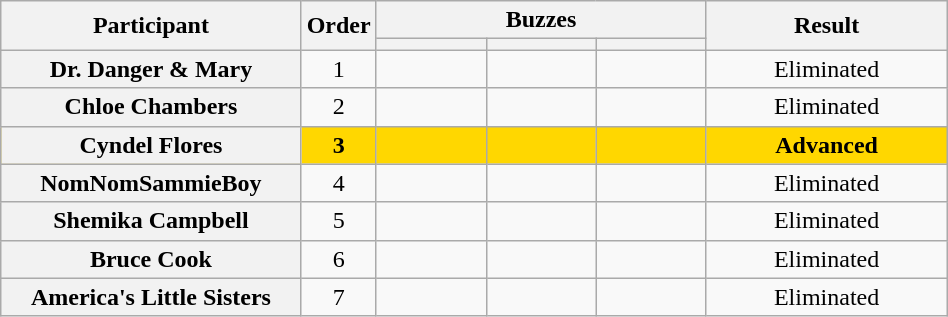<table class="wikitable plainrowheaders sortable" style="text-align:center" width="50%;">
<tr>
<th scope="col" rowspan=2 class="unsortable" style="width:15em;">Participant</th>
<th scope="col" rowspan=2 style="width:1em;">Order</th>
<th scope="col" colspan=3 class="unsortable" style="width:24em;">Buzzes</th>
<th scope="col" rowspan=2 style="width:15em;">Result</th>
</tr>
<tr>
<th scope="col" class="unsortable" style="width:5em;"></th>
<th scope="col" class="unsortable" style="width:5em;"></th>
<th scope="col" class="unsortable" style="width:5em;"></th>
</tr>
<tr>
<th>Dr. Danger & Mary</th>
<td>1</td>
<td></td>
<td></td>
<td></td>
<td>Eliminated</td>
</tr>
<tr>
<th>Chloe Chambers</th>
<td>2</td>
<td></td>
<td></td>
<td></td>
<td>Eliminated</td>
</tr>
<tr style="background:gold">
<th>Cyndel Flores</th>
<td><strong>3</strong></td>
<td></td>
<td></td>
<td></td>
<td><strong>Advanced</strong></td>
</tr>
<tr>
<th>NomNomSammieBoy</th>
<td>4</td>
<td></td>
<td></td>
<td></td>
<td>Eliminated</td>
</tr>
<tr>
<th>Shemika Campbell</th>
<td>5</td>
<td></td>
<td></td>
<td></td>
<td>Eliminated</td>
</tr>
<tr>
<th>Bruce Cook</th>
<td>6</td>
<td></td>
<td></td>
<td></td>
<td>Eliminated</td>
</tr>
<tr>
<th>America's Little Sisters</th>
<td>7</td>
<td></td>
<td></td>
<td></td>
<td>Eliminated</td>
</tr>
</table>
